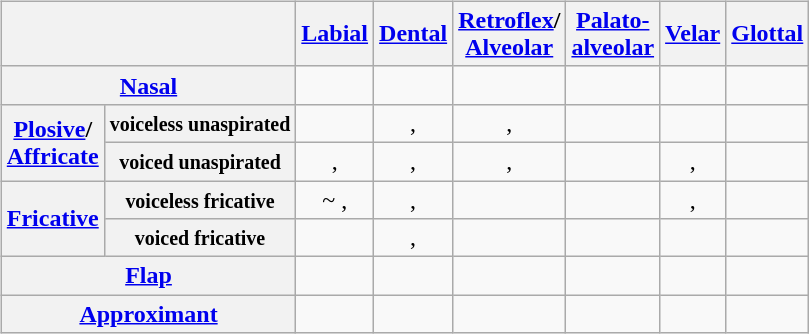<table style="margin: 1em auto 1em auto 1em">
<tr valign="top">
<td></td>
<td><br><table class="wikitable">
<tr>
<th colspan="2"> </th>
<th><a href='#'>Labial</a></th>
<th><a href='#'>Dental</a></th>
<th><a href='#'>Retroflex</a>/<br><a href='#'>Alveolar</a></th>
<th><a href='#'>Palato-<br>alveolar</a></th>
<th><a href='#'>Velar</a></th>
<th><a href='#'>Glottal</a></th>
</tr>
<tr align="center">
<th colspan="2"><a href='#'>Nasal</a></th>
<td> </td>
<td> </td>
<td> </td>
<td> </td>
<td> </td>
<td> </td>
</tr>
<tr align="center">
<th rowspan="2"><a href='#'>Plosive</a>/<br><a href='#'>Affricate</a></th>
<th><small>voiceless unaspirated</small></th>
<td></td>
<td> , </td>
<td> , </td>
<td></td>
<td></td>
<td> </td>
</tr>
<tr align="center">
<th><small>voiced unaspirated</small></th>
<td> , </td>
<td> , </td>
<td> , </td>
<td></td>
<td> , </td>
<td> </td>
</tr>
<tr align="center">
<th rowspan="2"><a href='#'>Fricative</a></th>
<th><small>voiceless fricative</small></th>
<td>~ , </td>
<td> , </td>
<td> </td>
<td> </td>
<td> , </td>
<td> </td>
</tr>
<tr align="center">
<th><small>voiced fricative</small></th>
<td> </td>
<td> , </td>
<td> </td>
<td> </td>
<td> </td>
<td> </td>
</tr>
<tr align="center">
<th colspan="2"><a href='#'>Flap</a></th>
<td> </td>
<td> </td>
<td></td>
<td> </td>
<td> </td>
<td> </td>
</tr>
<tr align="center">
<th colspan="2"><a href='#'>Approximant</a></th>
<td></td>
<td> </td>
<td></td>
<td> </td>
<td> </td>
<td></td>
</tr>
</table>
</td>
</tr>
</table>
